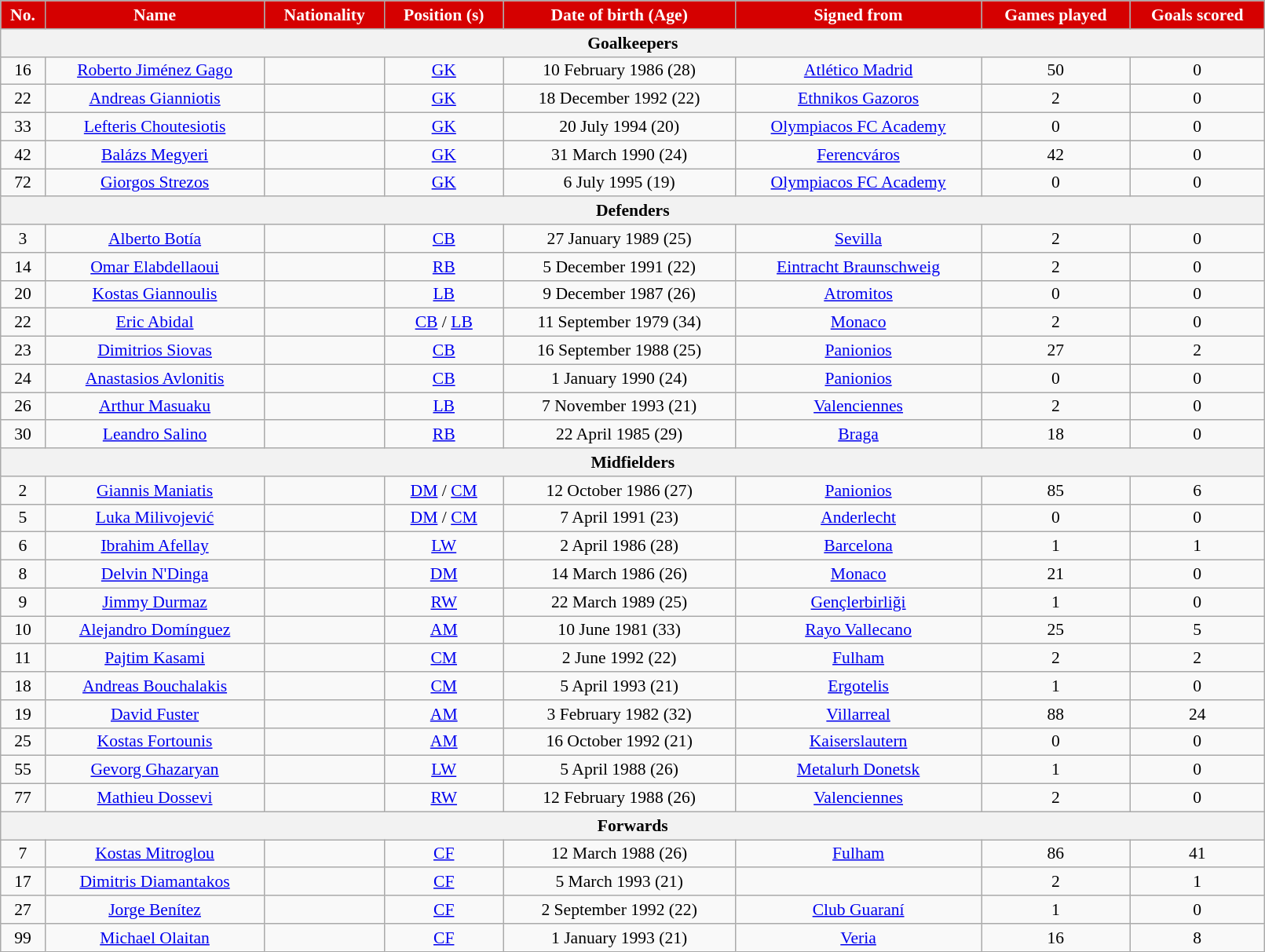<table class="wikitable" style="text-align:center; font-size:90%; width:85%;">
<tr>
<th style="background:#d50000; color:white; text-align:center;">No.</th>
<th style="background:#d50000; color:white; text-align:center;">Name</th>
<th style="background:#d50000; color:white; text-align:center;">Nationality</th>
<th style="background:#d50000; color:white; text-align:center;">Position (s)</th>
<th style="background:#d50000; color:white; text-align:center;">Date of birth (Age)</th>
<th style="background:#d50000; color:white; text-align:center;">Signed from</th>
<th style="background:#d50000; color:white; text-align:center;">Games played</th>
<th style="background:#d50000; color:white; text-align:center;">Goals scored</th>
</tr>
<tr>
<th colspan="8" style="text-align:center;">Goalkeepers</th>
</tr>
<tr>
<td>16</td>
<td><a href='#'>Roberto Jiménez Gago</a></td>
<td></td>
<td><a href='#'>GK</a></td>
<td>10 February 1986 (28)</td>
<td> <a href='#'>Atlético Madrid</a></td>
<td>50</td>
<td>0</td>
</tr>
<tr>
<td>22</td>
<td><a href='#'>Andreas Gianniotis</a></td>
<td></td>
<td><a href='#'>GK</a></td>
<td>18 December 1992 (22)</td>
<td> <a href='#'>Ethnikos Gazoros</a></td>
<td>2</td>
<td>0</td>
</tr>
<tr>
<td>33</td>
<td><a href='#'>Lefteris Choutesiotis</a></td>
<td></td>
<td><a href='#'>GK</a></td>
<td>20 July 1994 (20)</td>
<td> <a href='#'>Olympiacos FC Academy</a></td>
<td>0</td>
<td>0</td>
</tr>
<tr>
<td>42</td>
<td><a href='#'>Balázs Megyeri</a></td>
<td></td>
<td><a href='#'>GK</a></td>
<td>31 March 1990 (24)</td>
<td> <a href='#'>Ferencváros</a></td>
<td>42</td>
<td>0</td>
</tr>
<tr>
<td>72</td>
<td><a href='#'>Giorgos Strezos</a></td>
<td></td>
<td><a href='#'>GK</a></td>
<td>6 July 1995 (19)</td>
<td> <a href='#'>Olympiacos FC Academy</a></td>
<td>0</td>
<td>0</td>
</tr>
<tr>
<th colspan="8" style="text-align:center;">Defenders</th>
</tr>
<tr>
<td>3</td>
<td><a href='#'>Alberto Botía</a></td>
<td></td>
<td><a href='#'>CB</a></td>
<td>27 January 1989 (25)</td>
<td> <a href='#'>Sevilla</a></td>
<td>2</td>
<td>0</td>
</tr>
<tr>
<td>14</td>
<td><a href='#'>Omar Elabdellaoui</a></td>
<td></td>
<td><a href='#'>RB</a></td>
<td>5 December 1991 (22)</td>
<td> <a href='#'>Eintracht Braunschweig</a></td>
<td>2</td>
<td>0</td>
</tr>
<tr>
<td>20</td>
<td><a href='#'>Kostas Giannoulis</a></td>
<td></td>
<td><a href='#'>LB</a></td>
<td>9 December 1987 (26)</td>
<td> <a href='#'>Atromitos</a></td>
<td>0</td>
<td>0</td>
</tr>
<tr>
<td>22</td>
<td><a href='#'>Eric Abidal</a></td>
<td></td>
<td><a href='#'>CB</a> / <a href='#'>LB</a></td>
<td>11 September 1979 (34)</td>
<td> <a href='#'>Monaco</a></td>
<td>2</td>
<td>0</td>
</tr>
<tr>
<td>23</td>
<td><a href='#'>Dimitrios Siovas</a></td>
<td></td>
<td><a href='#'>CB</a></td>
<td>16 September 1988 (25)</td>
<td> <a href='#'>Panionios</a></td>
<td>27</td>
<td>2</td>
</tr>
<tr>
<td>24</td>
<td><a href='#'>Anastasios Avlonitis</a></td>
<td></td>
<td><a href='#'>CB</a></td>
<td>1 January 1990 (24)</td>
<td> <a href='#'>Panionios</a></td>
<td>0</td>
<td>0</td>
</tr>
<tr>
<td>26</td>
<td><a href='#'>Arthur Masuaku</a></td>
<td></td>
<td><a href='#'>LB</a></td>
<td>7 November 1993 (21)</td>
<td> <a href='#'>Valenciennes</a></td>
<td>2</td>
<td>0</td>
</tr>
<tr>
<td>30</td>
<td><a href='#'>Leandro Salino</a></td>
<td></td>
<td><a href='#'>RB</a></td>
<td>22 April 1985 (29)</td>
<td> <a href='#'>Braga</a></td>
<td>18</td>
<td>0</td>
</tr>
<tr>
<th colspan="8" style="text-align:center;">Midfielders</th>
</tr>
<tr>
<td>2</td>
<td><a href='#'>Giannis Maniatis</a></td>
<td></td>
<td><a href='#'>DM</a> / <a href='#'>CM</a></td>
<td>12 October 1986 (27)</td>
<td> <a href='#'>Panionios</a></td>
<td>85</td>
<td>6</td>
</tr>
<tr>
<td>5</td>
<td><a href='#'>Luka Milivojević</a></td>
<td></td>
<td><a href='#'>DM</a> / <a href='#'>CM</a></td>
<td>7 April 1991 (23)</td>
<td> <a href='#'>Anderlecht</a></td>
<td>0</td>
<td>0</td>
</tr>
<tr>
<td>6</td>
<td><a href='#'>Ibrahim Afellay</a></td>
<td></td>
<td><a href='#'>LW</a></td>
<td>2 April 1986 (28)</td>
<td> <a href='#'>Barcelona</a></td>
<td>1</td>
<td>1</td>
</tr>
<tr>
<td>8</td>
<td><a href='#'>Delvin N'Dinga</a></td>
<td></td>
<td><a href='#'>DM</a></td>
<td>14 March 1986 (26)</td>
<td> <a href='#'>Monaco</a></td>
<td>21</td>
<td>0</td>
</tr>
<tr>
<td>9</td>
<td><a href='#'>Jimmy Durmaz</a></td>
<td></td>
<td><a href='#'>RW</a></td>
<td>22 March 1989 (25)</td>
<td> <a href='#'>Gençlerbirliği</a></td>
<td>1</td>
<td>0</td>
</tr>
<tr>
<td>10</td>
<td><a href='#'>Alejandro Domínguez</a></td>
<td></td>
<td><a href='#'>AM</a></td>
<td>10 June 1981 (33)</td>
<td> <a href='#'>Rayo Vallecano</a></td>
<td>25</td>
<td>5</td>
</tr>
<tr>
<td>11</td>
<td><a href='#'>Pajtim Kasami</a></td>
<td></td>
<td><a href='#'>CM</a></td>
<td>2 June 1992 (22)</td>
<td> <a href='#'>Fulham</a></td>
<td>2</td>
<td>2</td>
</tr>
<tr>
<td>18</td>
<td><a href='#'>Andreas Bouchalakis</a></td>
<td></td>
<td><a href='#'>CM</a></td>
<td>5 April 1993 (21)</td>
<td> <a href='#'>Ergotelis</a></td>
<td>1</td>
<td>0</td>
</tr>
<tr>
<td>19</td>
<td><a href='#'>David Fuster</a></td>
<td></td>
<td><a href='#'>AM</a></td>
<td>3 February 1982 (32)</td>
<td> <a href='#'>Villarreal</a></td>
<td>88</td>
<td>24</td>
</tr>
<tr>
<td>25</td>
<td><a href='#'>Kostas Fortounis</a></td>
<td></td>
<td><a href='#'>AM</a></td>
<td>16 October 1992 (21)</td>
<td> <a href='#'>Kaiserslautern</a></td>
<td>0</td>
<td>0</td>
</tr>
<tr>
<td>55</td>
<td><a href='#'>Gevorg Ghazaryan</a></td>
<td></td>
<td><a href='#'>LW</a></td>
<td>5 April 1988 (26)</td>
<td> <a href='#'>Metalurh Donetsk</a></td>
<td>1</td>
<td>0</td>
</tr>
<tr>
<td>77</td>
<td><a href='#'>Mathieu Dossevi</a></td>
<td></td>
<td><a href='#'>RW</a></td>
<td>12 February 1988 (26)</td>
<td> <a href='#'>Valenciennes</a></td>
<td>2</td>
<td>0</td>
</tr>
<tr>
<th colspan="8" style="text-align:center;">Forwards</th>
</tr>
<tr>
<td>7</td>
<td><a href='#'>Kostas Mitroglou</a></td>
<td></td>
<td><a href='#'>CF</a></td>
<td>12 March 1988 (26)</td>
<td> <a href='#'>Fulham</a></td>
<td>86</td>
<td>41</td>
</tr>
<tr>
<td>17</td>
<td><a href='#'>Dimitris Diamantakos</a></td>
<td></td>
<td><a href='#'>CF</a></td>
<td>5 March 1993 (21)</td>
<td></td>
<td>2</td>
<td>1</td>
</tr>
<tr>
<td>27</td>
<td><a href='#'>Jorge Benítez</a></td>
<td></td>
<td><a href='#'>CF</a></td>
<td>2 September 1992 (22)</td>
<td> <a href='#'>Club Guaraní</a></td>
<td>1</td>
<td>0</td>
</tr>
<tr>
<td>99</td>
<td><a href='#'>Michael Olaitan</a></td>
<td></td>
<td><a href='#'>CF</a></td>
<td>1 January 1993 (21)</td>
<td> <a href='#'>Veria</a></td>
<td>16</td>
<td>8</td>
</tr>
</table>
